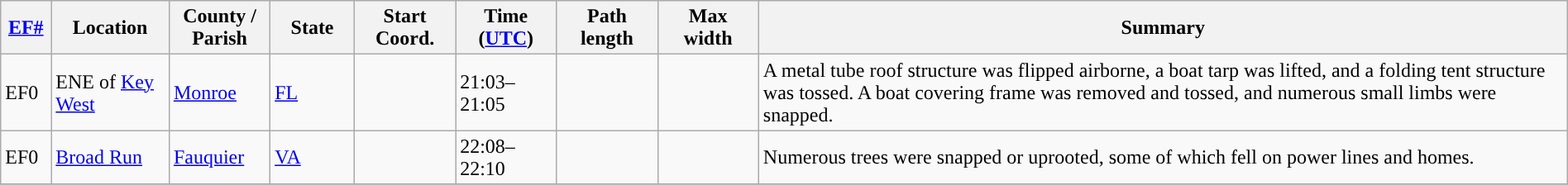<table class="wikitable sortable" style="width:100%;">
<tr>
<th scope="col"  style="width:3%; text-align:center;"><a href='#'>EF#</a></th>
<th scope="col"  style="width:7%; text-align:center;" class="unsortable">Location</th>
<th scope="col"  style="width:6%; text-align:center;" class="unsortable">County / Parish</th>
<th scope="col"  style="width:5%; text-align:center;">State</th>
<th scope="col"  style="width:6%; text-align:center;">Start Coord.</th>
<th scope="col"  style="width:6%; text-align:center;">Time (<a href='#'>UTC</a>)</th>
<th scope="col"  style="width:6%; text-align:center;">Path length</th>
<th scope="col"  style="width:6%; text-align:center;">Max width</th>
<th scope="col" class="unsortable" style="width:48%; text-align:center;">Summary</th>
</tr>
<tr>
<td>EF0</td>
<td>ENE of <a href='#'>Key West</a></td>
<td><a href='#'>Monroe</a></td>
<td><a href='#'>FL</a></td>
<td></td>
<td>21:03–21:05</td>
<td></td>
<td></td>
<td>A metal tube roof structure was flipped airborne, a boat tarp was lifted, and a folding tent structure was tossed. A boat covering frame was removed and tossed, and numerous small limbs were snapped.</td>
</tr>
<tr>
<td>EF0</td>
<td><a href='#'>Broad Run</a></td>
<td><a href='#'>Fauquier</a></td>
<td><a href='#'>VA</a></td>
<td></td>
<td>22:08–22:10</td>
<td></td>
<td></td>
<td>Numerous trees were snapped or uprooted, some of which fell on power lines and homes.</td>
</tr>
<tr>
</tr>
</table>
